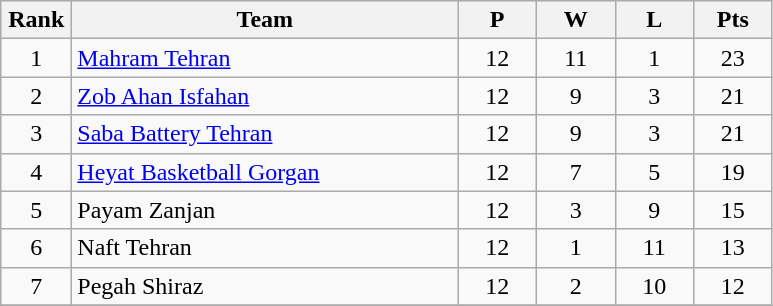<table class="wikitable" style="text-align: center;">
<tr>
<th width=40>Rank</th>
<th width=250>Team</th>
<th width=45>P</th>
<th width=45>W</th>
<th width=45>L</th>
<th width=45>Pts</th>
</tr>
<tr>
<td>1</td>
<td align="left"><a href='#'>Mahram Tehran</a></td>
<td>12</td>
<td>11</td>
<td>1</td>
<td>23</td>
</tr>
<tr>
<td>2</td>
<td align="left"><a href='#'>Zob Ahan Isfahan</a></td>
<td>12</td>
<td>9</td>
<td>3</td>
<td>21</td>
</tr>
<tr>
<td>3</td>
<td align="left"><a href='#'>Saba Battery Tehran</a></td>
<td>12</td>
<td>9</td>
<td>3</td>
<td>21</td>
</tr>
<tr>
<td>4</td>
<td align="left"><a href='#'>Heyat Basketball Gorgan</a></td>
<td>12</td>
<td>7</td>
<td>5</td>
<td>19</td>
</tr>
<tr>
<td>5</td>
<td align="left">Payam Zanjan</td>
<td>12</td>
<td>3</td>
<td>9</td>
<td>15</td>
</tr>
<tr>
<td>6</td>
<td align="left">Naft Tehran</td>
<td>12</td>
<td>1</td>
<td>11</td>
<td>13</td>
</tr>
<tr>
<td>7</td>
<td align="left">Pegah Shiraz</td>
<td>12</td>
<td>2</td>
<td>10</td>
<td>12</td>
</tr>
<tr>
</tr>
</table>
